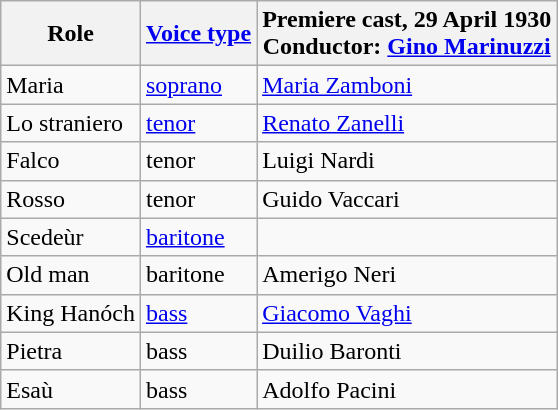<table class="wikitable">
<tr>
<th>Role</th>
<th><a href='#'>Voice type</a></th>
<th>Premiere cast, 29 April 1930<br>Conductor: <a href='#'>Gino Marinuzzi</a></th>
</tr>
<tr>
<td>Maria</td>
<td><a href='#'>soprano</a></td>
<td><a href='#'>Maria Zamboni</a></td>
</tr>
<tr>
<td>Lo straniero</td>
<td><a href='#'>tenor</a></td>
<td><a href='#'>Renato Zanelli</a></td>
</tr>
<tr>
<td>Falco</td>
<td>tenor</td>
<td>Luigi Nardi</td>
</tr>
<tr>
<td>Rosso</td>
<td>tenor</td>
<td>Guido Vaccari</td>
</tr>
<tr>
<td>Scedeùr</td>
<td><a href='#'>baritone</a></td>
<td></td>
</tr>
<tr>
<td>Old man</td>
<td>baritone</td>
<td>Amerigo Neri</td>
</tr>
<tr>
<td>King Hanóch</td>
<td><a href='#'>bass</a></td>
<td><a href='#'>Giacomo Vaghi</a></td>
</tr>
<tr>
<td>Pietra</td>
<td>bass</td>
<td>Duilio Baronti</td>
</tr>
<tr>
<td>Esaù</td>
<td>bass</td>
<td>Adolfo Pacini</td>
</tr>
</table>
